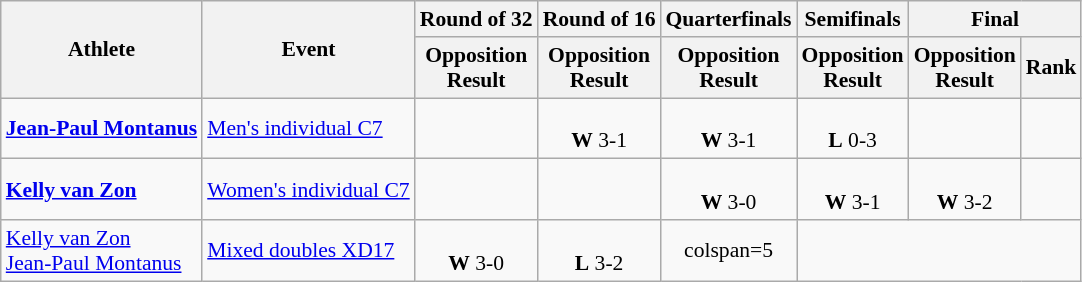<table class=wikitable style="font-size:90%">
<tr align=center>
<th rowspan="2">Athlete</th>
<th rowspan="2">Event</th>
<th>Round of 32</th>
<th>Round of 16</th>
<th>Quarterfinals</th>
<th>Semifinals</th>
<th colspan="2">Final</th>
</tr>
<tr>
<th>Opposition<br>Result</th>
<th>Opposition<br>Result</th>
<th>Opposition<br>Result</th>
<th>Opposition<br>Result</th>
<th>Opposition<br>Result</th>
<th>Rank</th>
</tr>
<tr align=center>
<td align=left><strong><a href='#'>Jean-Paul Montanus</a></strong></td>
<td align=left><a href='#'>Men's individual C7</a></td>
<td></td>
<td><br><strong>W</strong> 3-1</td>
<td><br><strong>W</strong> 3-1</td>
<td><br><strong>L</strong> 0-3</td>
<td></td>
<td></td>
</tr>
<tr align=center>
<td align=left><strong><a href='#'>Kelly van Zon</a></strong></td>
<td align=left><a href='#'>Women's individual C7</a></td>
<td></td>
<td></td>
<td><br><strong>W</strong> 3-0</td>
<td><br><strong>W</strong> 3-1</td>
<td><br><strong>W</strong> 3-2</td>
<td></td>
</tr>
<tr align=center>
<td align=left><a href='#'>Kelly van Zon</a><br><a href='#'>Jean-Paul Montanus</a></td>
<td align=left><a href='#'>Mixed doubles XD17</a></td>
<td><br><strong>W</strong> 3-0</td>
<td><br><strong>L</strong> 3-2</td>
<td>colspan=5 </td>
</tr>
</table>
